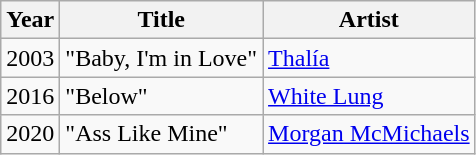<table class="wikitable">
<tr>
<th>Year</th>
<th>Title</th>
<th>Artist</th>
</tr>
<tr>
<td>2003</td>
<td>"Baby, I'm in Love"</td>
<td><a href='#'>Thalía</a></td>
</tr>
<tr>
<td>2016</td>
<td>"Below"</td>
<td><a href='#'>White Lung</a></td>
</tr>
<tr>
<td>2020</td>
<td>"Ass Like Mine"</td>
<td><a href='#'>Morgan McMichaels</a></td>
</tr>
</table>
